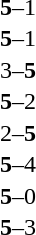<table width="100%" cellspacing="1">
<tr>
<th width=45%></th>
<th width=10%></th>
<th width=45%></th>
</tr>
<tr>
<td><strong></strong></td>
<td align=center><strong>5</strong>–1</td>
<td></td>
</tr>
<tr>
<td><strong></strong></td>
<td align=center><strong>5</strong>–1</td>
<td></td>
</tr>
<tr>
<td></td>
<td align=center>3–<strong>5</strong></td>
<td><strong></strong></td>
</tr>
<tr>
<td><strong></strong></td>
<td align=center><strong>5</strong>–2</td>
<td></td>
</tr>
<tr>
<td></td>
<td align=center>2–<strong>5</strong></td>
<td><strong></strong></td>
</tr>
<tr>
<td><strong></strong></td>
<td align=center><strong>5</strong>–4</td>
<td></td>
</tr>
<tr>
<td><strong></strong></td>
<td align=center><strong>5</strong>–0</td>
<td></td>
</tr>
<tr>
<td><strong></strong></td>
<td align=center><strong>5</strong>–3</td>
<td></td>
</tr>
</table>
